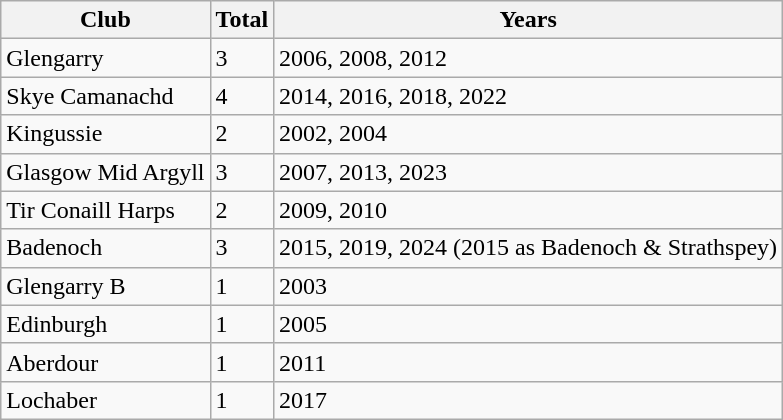<table class="wikitable sortable">
<tr>
<th>Club</th>
<th>Total</th>
<th>Years</th>
</tr>
<tr>
<td>Glengarry</td>
<td>3</td>
<td>2006, 2008, 2012</td>
</tr>
<tr>
<td>Skye Camanachd</td>
<td>4</td>
<td>2014, 2016, 2018, 2022</td>
</tr>
<tr>
<td>Kingussie</td>
<td>2</td>
<td>2002, 2004</td>
</tr>
<tr>
<td>Glasgow Mid Argyll</td>
<td>3</td>
<td>2007, 2013, 2023</td>
</tr>
<tr>
<td>Tir Conaill Harps</td>
<td>2</td>
<td>2009, 2010</td>
</tr>
<tr>
<td>Badenoch</td>
<td>3</td>
<td>2015, 2019, 2024 (2015 as Badenoch & Strathspey)</td>
</tr>
<tr>
<td>Glengarry B</td>
<td>1</td>
<td>2003</td>
</tr>
<tr>
<td>Edinburgh</td>
<td>1</td>
<td>2005</td>
</tr>
<tr>
<td>Aberdour</td>
<td>1</td>
<td>2011</td>
</tr>
<tr>
<td>Lochaber</td>
<td>1</td>
<td>2017</td>
</tr>
</table>
